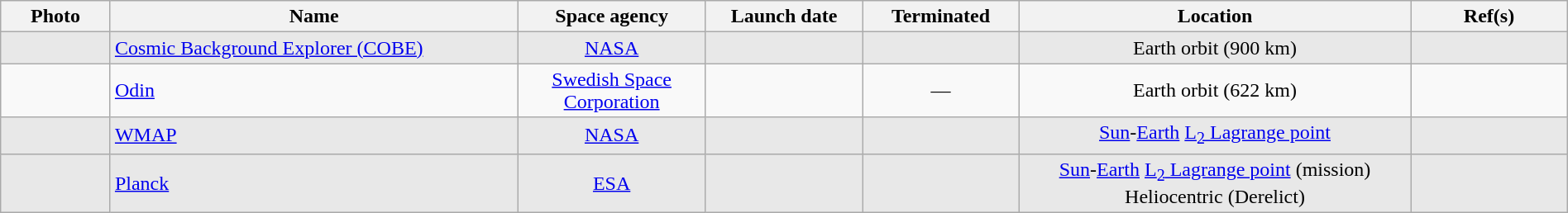<table class="wikitable sortable" style="width:100%; border:0; text-align:center;">
<tr>
<th style="width:7% min-width: 100px;" class="unsortable">Photo</th>
<th style="width:26%;">Name</th>
<th style="width:12%;">Space agency</th>
<th style="width:10%;">Launch date</th>
<th style="width:10%;">Terminated</th>
<th style="width:25%;">Location</th>
<th class="unsortable" style="width:10%;">Ref(s)</th>
</tr>
<tr style="background:#E8E8E8;">
<td></td>
<td align="left"><a href='#'>Cosmic Background Explorer (COBE)</a></td>
<td><a href='#'>NASA</a></td>
<td></td>
<td></td>
<td>Earth orbit (900 km)</td>
<td></td>
</tr>
<tr>
<td></td>
<td align=left><a href='#'>Odin</a></td>
<td><a href='#'>Swedish Space Corporation</a></td>
<td></td>
<td>—</td>
<td>Earth orbit (622 km)</td>
<td></td>
</tr>
<tr style="background:#E8E8E8;">
<td></td>
<td align="left"><a href='#'>WMAP</a></td>
<td><a href='#'>NASA</a></td>
<td></td>
<td></td>
<td><a href='#'>Sun</a>-<a href='#'>Earth</a> <a href='#'>L<sub>2</sub> Lagrange point</a></td>
<td></td>
</tr>
<tr style="background:#E8E8E8;">
<td></td>
<td align="left"><a href='#'>Planck</a></td>
<td><a href='#'>ESA</a></td>
<td></td>
<td></td>
<td><a href='#'>Sun</a>-<a href='#'>Earth</a> <a href='#'>L<sub>2</sub> Lagrange point</a> (mission)<br>Heliocentric (Derelict)</td>
<td></td>
</tr>
</table>
